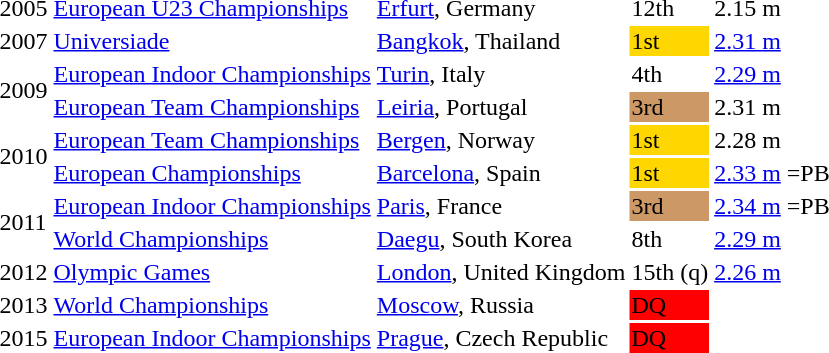<table>
<tr>
<td>2005</td>
<td><a href='#'>European U23 Championships</a></td>
<td><a href='#'>Erfurt</a>, Germany</td>
<td>12th</td>
<td>2.15 m</td>
</tr>
<tr>
<td>2007</td>
<td><a href='#'>Universiade</a></td>
<td><a href='#'>Bangkok</a>, Thailand</td>
<td bgcolor=gold>1st</td>
<td><a href='#'>2.31 m</a></td>
</tr>
<tr>
<td rowspan=2>2009</td>
<td><a href='#'>European Indoor Championships</a></td>
<td><a href='#'>Turin</a>, Italy</td>
<td>4th</td>
<td><a href='#'>2.29 m</a></td>
</tr>
<tr>
<td><a href='#'>European Team Championships</a></td>
<td><a href='#'>Leiria</a>, Portugal</td>
<td bgcolor=CC9966>3rd</td>
<td>2.31 m</td>
</tr>
<tr>
<td rowspan=2>2010</td>
<td><a href='#'>European Team Championships</a></td>
<td><a href='#'>Bergen</a>, Norway</td>
<td bgcolor=gold>1st</td>
<td>2.28 m</td>
</tr>
<tr>
<td><a href='#'>European Championships</a></td>
<td><a href='#'>Barcelona</a>, Spain</td>
<td bgcolor=gold>1st</td>
<td><a href='#'>2.33 m</a> =PB</td>
</tr>
<tr>
<td rowspan=2>2011</td>
<td><a href='#'>European Indoor Championships</a></td>
<td><a href='#'>Paris</a>, France</td>
<td bgcolor=CC9966>3rd</td>
<td><a href='#'>2.34 m</a> =PB</td>
</tr>
<tr>
<td><a href='#'>World Championships</a></td>
<td><a href='#'>Daegu</a>, South Korea</td>
<td>8th</td>
<td><a href='#'>2.29 m</a></td>
</tr>
<tr>
<td>2012</td>
<td><a href='#'>Olympic Games</a></td>
<td><a href='#'>London</a>, United Kingdom</td>
<td>15th (q)</td>
<td><a href='#'>2.26 m</a></td>
</tr>
<tr>
<td>2013</td>
<td><a href='#'>World Championships</a></td>
<td><a href='#'>Moscow</a>, Russia</td>
<td bgcolor=red>DQ</td>
<td><a href='#'></a></td>
</tr>
<tr>
<td>2015</td>
<td><a href='#'>European Indoor Championships</a></td>
<td><a href='#'>Prague</a>, Czech Republic</td>
<td bgcolor=red>DQ</td>
<td><a href='#'></a></td>
</tr>
</table>
